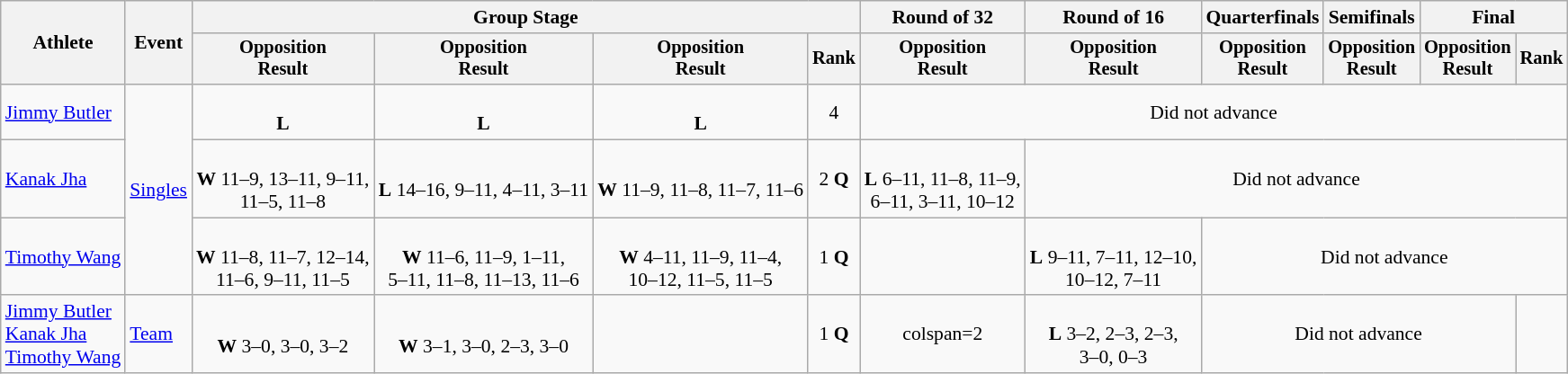<table class="wikitable" style="font-size:90%">
<tr>
<th rowspan=2>Athlete</th>
<th rowspan=2>Event</th>
<th colspan=4>Group Stage</th>
<th>Round of 32</th>
<th>Round of 16</th>
<th>Quarterfinals</th>
<th>Semifinals</th>
<th colspan=2>Final</th>
</tr>
<tr style="font-size:95%">
<th>Opposition<br>Result</th>
<th>Opposition<br>Result</th>
<th>Opposition<br>Result</th>
<th>Rank</th>
<th>Opposition<br>Result</th>
<th>Opposition<br>Result</th>
<th>Opposition<br>Result</th>
<th>Opposition<br>Result</th>
<th>Opposition<br>Result</th>
<th>Rank</th>
</tr>
<tr align=center>
<td align=left><a href='#'>Jimmy Butler</a></td>
<td align=left rowspan=3><a href='#'>Singles</a></td>
<td><br><strong>L</strong> </td>
<td><br><strong>L</strong> </td>
<td><br><strong>L</strong> </td>
<td>4</td>
<td colspan=6>Did not advance</td>
</tr>
<tr align=center>
<td align=left><a href='#'>Kanak Jha</a></td>
<td><br><strong>W</strong> 11–9, 13–11, 9–11,<br>11–5, 11–8</td>
<td><br><strong>L</strong> 14–16, 9–11, 4–11, 3–11</td>
<td><br><strong>W</strong> 11–9, 11–8, 11–7, 11–6</td>
<td>2 <strong>Q</strong></td>
<td><br><strong>L</strong> 6–11, 11–8, 11–9,<br>6–11, 3–11, 10–12</td>
<td colspan=5>Did not advance</td>
</tr>
<tr align=center>
<td align=left><a href='#'>Timothy Wang</a></td>
<td><br><strong>W</strong> 11–8, 11–7, 12–14,<br>11–6, 9–11, 11–5</td>
<td><br><strong>W</strong> 11–6, 11–9, 1–11,<br>5–11, 11–8, 11–13, 11–6</td>
<td><br><strong>W</strong> 4–11, 11–9, 11–4,<br>10–12, 11–5, 11–5</td>
<td>1 <strong>Q</strong></td>
<td></td>
<td><br><strong>L</strong> 9–11, 7–11, 12–10,<br>10–12, 7–11</td>
<td colspan=4>Did not advance</td>
</tr>
<tr align=center>
<td align=left><a href='#'>Jimmy Butler</a><br><a href='#'>Kanak Jha</a><br><a href='#'>Timothy Wang</a></td>
<td align=left><a href='#'>Team</a></td>
<td><br><strong>W</strong> 3–0, 3–0, 3–2</td>
<td><br><strong>W</strong> 3–1, 3–0, 2–3, 3–0</td>
<td></td>
<td>1 <strong>Q</strong></td>
<td>colspan=2 </td>
<td><br><strong>L</strong> 3–2, 2–3, 2–3,<br>3–0, 0–3</td>
<td colspan=3>Did not advance</td>
</tr>
</table>
